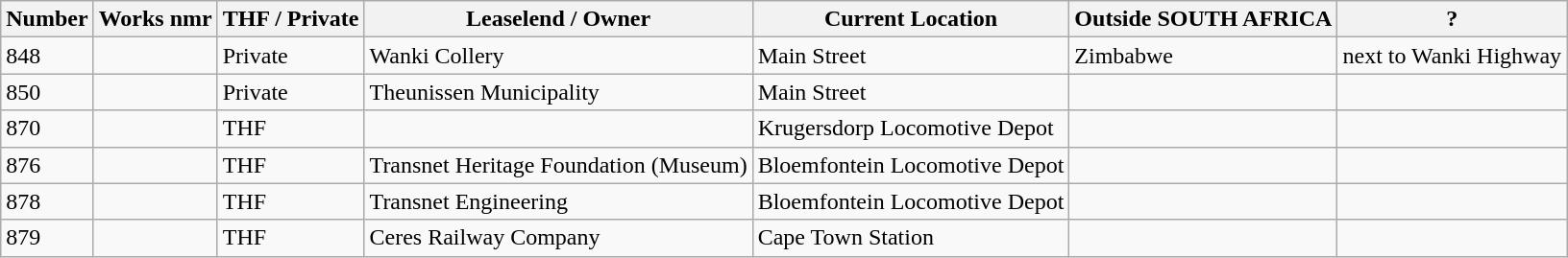<table class="wikitable">
<tr t>
<th>Number</th>
<th>Works nmr</th>
<th>THF / Private</th>
<th>Leaselend / Owner</th>
<th>Current Location</th>
<th>Outside SOUTH AFRICA</th>
<th>?</th>
</tr>
<tr>
<td>848</td>
<td></td>
<td>Private</td>
<td>Wanki Collery</td>
<td>Main Street</td>
<td>Zimbabwe</td>
<td>next to Wanki Highway</td>
</tr>
<tr>
<td>850</td>
<td></td>
<td>Private</td>
<td>Theunissen Municipality</td>
<td>Main Street</td>
<td></td>
<td></td>
</tr>
<tr>
<td>870</td>
<td></td>
<td>THF</td>
<td></td>
<td>Krugersdorp Locomotive Depot</td>
<td></td>
<td></td>
</tr>
<tr>
<td>876</td>
<td></td>
<td>THF</td>
<td>Transnet Heritage Foundation (Museum)</td>
<td>Bloemfontein Locomotive Depot</td>
<td></td>
<td></td>
</tr>
<tr>
<td>878</td>
<td></td>
<td>THF</td>
<td>Transnet Engineering</td>
<td>Bloemfontein Locomotive Depot</td>
<td></td>
<td></td>
</tr>
<tr>
<td>879</td>
<td></td>
<td>THF</td>
<td>Ceres Railway Company</td>
<td>Cape Town Station</td>
<td></td>
<td></td>
</tr>
</table>
